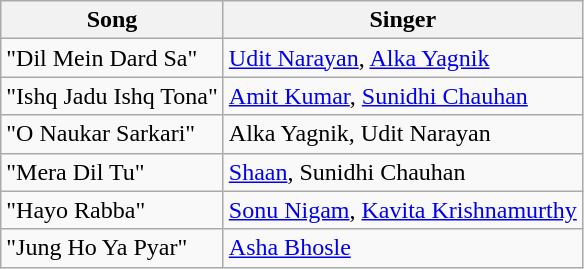<table class="wikitable">
<tr>
<th>Song</th>
<th>Singer</th>
</tr>
<tr>
<td>"Dil Mein Dard Sa"</td>
<td><a href='#'>Udit Narayan</a>, <a href='#'>Alka Yagnik</a></td>
</tr>
<tr>
<td>"Ishq Jadu Ishq Tona"</td>
<td><a href='#'>Amit Kumar</a>, <a href='#'>Sunidhi Chauhan</a></td>
</tr>
<tr>
<td>"O Naukar Sarkari"</td>
<td>Alka Yagnik, Udit Narayan</td>
</tr>
<tr>
<td>"Mera Dil Tu"</td>
<td><a href='#'>Shaan</a>, Sunidhi Chauhan</td>
</tr>
<tr>
<td>"Hayo Rabba"</td>
<td><a href='#'>Sonu Nigam</a>, <a href='#'>Kavita Krishnamurthy</a></td>
</tr>
<tr>
<td>"Jung Ho Ya Pyar"</td>
<td><a href='#'>Asha Bhosle</a></td>
</tr>
</table>
